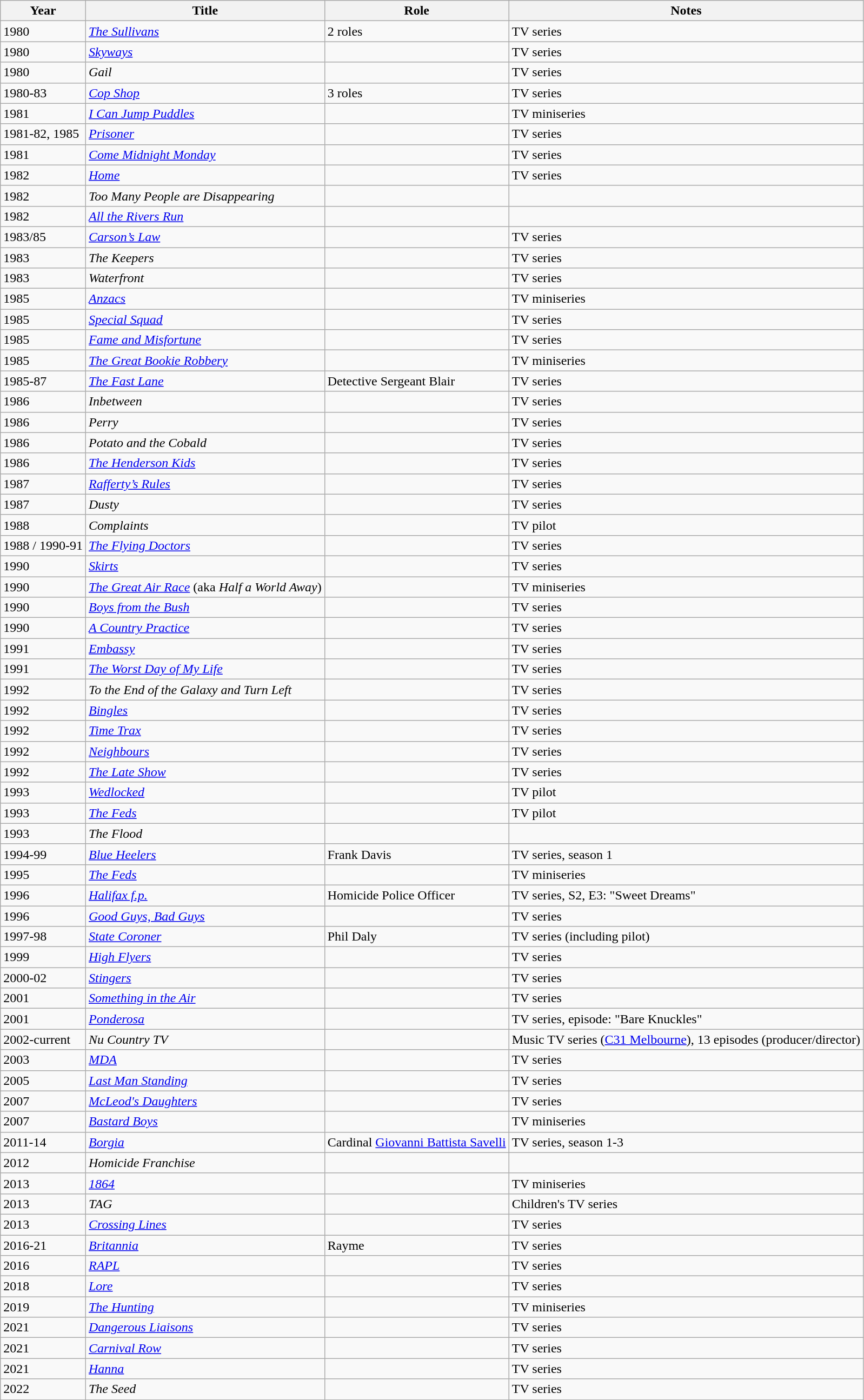<table class="wikitable">
<tr>
<th>Year</th>
<th>Title</th>
<th>Role</th>
<th>Notes</th>
</tr>
<tr>
<td>1980</td>
<td><em><a href='#'>The Sullivans</a></em></td>
<td>2 roles</td>
<td>TV series</td>
</tr>
<tr>
<td>1980</td>
<td><em><a href='#'>Skyways</a></em></td>
<td></td>
<td>TV series</td>
</tr>
<tr>
<td>1980</td>
<td><em>Gail</em></td>
<td></td>
<td>TV series</td>
</tr>
<tr>
<td>1980-83</td>
<td><em><a href='#'>Cop Shop</a></em></td>
<td>3 roles</td>
<td>TV series</td>
</tr>
<tr>
<td>1981</td>
<td><em><a href='#'>I Can Jump Puddles</a></em></td>
<td></td>
<td>TV miniseries</td>
</tr>
<tr>
<td>1981-82, 1985</td>
<td><em><a href='#'>Prisoner</a></em></td>
<td></td>
<td>TV series</td>
</tr>
<tr>
<td>1981</td>
<td><em><a href='#'>Come Midnight Monday</a></em></td>
<td></td>
<td>TV series</td>
</tr>
<tr>
<td>1982</td>
<td><em><a href='#'>Home</a></em></td>
<td></td>
<td>TV series</td>
</tr>
<tr>
<td>1982</td>
<td><em>Too Many People are Disappearing</em></td>
<td></td>
<td></td>
</tr>
<tr>
<td>1982</td>
<td><em><a href='#'>All the Rivers Run</a></em></td>
<td></td>
<td></td>
</tr>
<tr>
<td>1983/85</td>
<td><em><a href='#'>Carson’s Law</a></em></td>
<td></td>
<td>TV series</td>
</tr>
<tr>
<td>1983</td>
<td><em>The Keepers</em></td>
<td></td>
<td>TV series</td>
</tr>
<tr>
<td>1983</td>
<td><em>Waterfront</em></td>
<td></td>
<td>TV series</td>
</tr>
<tr>
<td>1985</td>
<td><em><a href='#'>Anzacs</a></em></td>
<td></td>
<td>TV miniseries</td>
</tr>
<tr>
<td>1985</td>
<td><em><a href='#'>Special Squad</a></em></td>
<td></td>
<td>TV series</td>
</tr>
<tr>
<td>1985</td>
<td><em><a href='#'>Fame and Misfortune</a></em></td>
<td></td>
<td>TV series</td>
</tr>
<tr>
<td>1985</td>
<td><em><a href='#'>The Great Bookie Robbery</a></em></td>
<td></td>
<td>TV miniseries</td>
</tr>
<tr>
<td>1985-87</td>
<td><em><a href='#'>The Fast Lane</a></em></td>
<td>Detective Sergeant Blair</td>
<td>TV series</td>
</tr>
<tr>
<td>1986</td>
<td><em>Inbetween</em></td>
<td></td>
<td>TV series</td>
</tr>
<tr>
<td>1986</td>
<td><em>Perry</em></td>
<td></td>
<td>TV series</td>
</tr>
<tr>
<td>1986</td>
<td><em>Potato and the Cobald</em></td>
<td></td>
<td>TV series</td>
</tr>
<tr>
<td>1986</td>
<td><em><a href='#'>The Henderson Kids</a></em></td>
<td></td>
<td>TV series</td>
</tr>
<tr>
<td>1987</td>
<td><em><a href='#'>Rafferty’s Rules</a></em></td>
<td></td>
<td>TV series</td>
</tr>
<tr>
<td>1987</td>
<td><em>Dusty</em></td>
<td></td>
<td>TV series</td>
</tr>
<tr>
<td>1988</td>
<td><em>Complaints</em></td>
<td></td>
<td>TV pilot</td>
</tr>
<tr>
<td>1988 / 1990-91</td>
<td><em><a href='#'>The Flying Doctors</a></em></td>
<td></td>
<td>TV series</td>
</tr>
<tr>
<td>1990</td>
<td><em><a href='#'>Skirts</a></em></td>
<td></td>
<td>TV series</td>
</tr>
<tr>
<td>1990</td>
<td><em><a href='#'>The Great Air Race</a></em> (aka <em>Half a World Away</em>)</td>
<td></td>
<td>TV miniseries</td>
</tr>
<tr>
<td>1990</td>
<td><em><a href='#'>Boys from the Bush</a></em></td>
<td></td>
<td>TV series</td>
</tr>
<tr>
<td>1990</td>
<td><em><a href='#'>A Country Practice</a></em></td>
<td></td>
<td>TV series</td>
</tr>
<tr>
<td>1991</td>
<td><em><a href='#'>Embassy</a></em></td>
<td></td>
<td>TV series</td>
</tr>
<tr>
<td>1991</td>
<td><em><a href='#'>The Worst Day of My Life</a></em></td>
<td></td>
<td>TV series</td>
</tr>
<tr>
<td>1992</td>
<td><em>To the End of the Galaxy and Turn Left</em></td>
<td></td>
<td>TV series</td>
</tr>
<tr>
<td>1992</td>
<td><em><a href='#'>Bingles</a></em></td>
<td></td>
<td>TV series</td>
</tr>
<tr>
<td>1992</td>
<td><em><a href='#'>Time Trax</a></em></td>
<td></td>
<td>TV series</td>
</tr>
<tr>
<td>1992</td>
<td><em><a href='#'>Neighbours</a></em></td>
<td></td>
<td>TV series</td>
</tr>
<tr>
<td>1992</td>
<td><em><a href='#'>The Late Show</a></em></td>
<td></td>
<td>TV series</td>
</tr>
<tr>
<td>1993</td>
<td><em><a href='#'>Wedlocked</a></em></td>
<td></td>
<td>TV pilot</td>
</tr>
<tr>
<td>1993</td>
<td><em><a href='#'>The Feds</a></em></td>
<td></td>
<td>TV pilot</td>
</tr>
<tr>
<td>1993</td>
<td><em>The Flood</em></td>
<td></td>
<td></td>
</tr>
<tr>
<td>1994-99</td>
<td><em><a href='#'>Blue Heelers</a></em></td>
<td>Frank Davis</td>
<td>TV series, season 1</td>
</tr>
<tr>
<td>1995</td>
<td><em><a href='#'>The Feds</a></em></td>
<td></td>
<td>TV miniseries</td>
</tr>
<tr>
<td>1996</td>
<td><em><a href='#'>Halifax f.p.</a></em></td>
<td>Homicide Police Officer</td>
<td>TV series, S2, E3: "Sweet Dreams"</td>
</tr>
<tr>
<td>1996</td>
<td><em><a href='#'>Good Guys, Bad Guys</a></em></td>
<td></td>
<td>TV series</td>
</tr>
<tr>
<td>1997-98</td>
<td><em><a href='#'>State Coroner</a></em></td>
<td>Phil Daly</td>
<td>TV series (including pilot)</td>
</tr>
<tr>
<td>1999</td>
<td><em><a href='#'>High Flyers</a></em></td>
<td></td>
<td>TV series</td>
</tr>
<tr>
<td>2000-02</td>
<td><em><a href='#'>Stingers</a></em></td>
<td></td>
<td>TV series</td>
</tr>
<tr>
<td>2001</td>
<td><em><a href='#'>Something in the Air</a></em></td>
<td></td>
<td>TV series</td>
</tr>
<tr>
<td>2001</td>
<td><em><a href='#'>Ponderosa</a></em></td>
<td></td>
<td>TV series, episode: "Bare Knuckles"</td>
</tr>
<tr>
<td>2002-current</td>
<td><em>Nu Country TV</em></td>
<td></td>
<td>Music TV series (<a href='#'>C31 Melbourne</a>), 13 episodes (producer/director)</td>
</tr>
<tr>
<td>2003</td>
<td><em><a href='#'>MDA</a></em></td>
<td></td>
<td>TV series</td>
</tr>
<tr>
<td>2005</td>
<td><em><a href='#'>Last Man Standing</a></em></td>
<td></td>
<td>TV series</td>
</tr>
<tr>
<td>2007</td>
<td><em><a href='#'>McLeod's Daughters</a></em></td>
<td></td>
<td>TV series</td>
</tr>
<tr>
<td>2007</td>
<td><em><a href='#'>Bastard Boys</a></em></td>
<td></td>
<td>TV miniseries</td>
</tr>
<tr>
<td>2011-14</td>
<td><em><a href='#'>Borgia</a></em></td>
<td>Cardinal <a href='#'>Giovanni Battista Savelli</a></td>
<td>TV series, season 1-3</td>
</tr>
<tr>
<td>2012</td>
<td><em>Homicide Franchise</em></td>
<td></td>
<td></td>
</tr>
<tr>
<td>2013</td>
<td><em><a href='#'>1864</a></em></td>
<td></td>
<td>TV miniseries</td>
</tr>
<tr>
<td>2013</td>
<td><em>TAG</em></td>
<td></td>
<td>Children's TV series</td>
</tr>
<tr>
<td>2013</td>
<td><em><a href='#'>Crossing Lines</a></em></td>
<td></td>
<td>TV series</td>
</tr>
<tr>
<td>2016-21</td>
<td><em><a href='#'>Britannia</a></em></td>
<td>Rayme</td>
<td>TV series</td>
</tr>
<tr>
<td>2016</td>
<td><em><a href='#'>RAPL</a></em></td>
<td></td>
<td>TV series</td>
</tr>
<tr>
<td>2018</td>
<td><em><a href='#'>Lore</a></em></td>
<td></td>
<td>TV series</td>
</tr>
<tr>
<td>2019</td>
<td><em><a href='#'>The Hunting</a></em></td>
<td></td>
<td>TV miniseries</td>
</tr>
<tr>
<td>2021</td>
<td><em><a href='#'>Dangerous Liaisons</a></em></td>
<td></td>
<td>TV series</td>
</tr>
<tr>
<td>2021</td>
<td><em><a href='#'>Carnival Row</a></em></td>
<td></td>
<td>TV series</td>
</tr>
<tr>
<td>2021</td>
<td><em><a href='#'>Hanna</a></em></td>
<td></td>
<td>TV series</td>
</tr>
<tr>
<td>2022</td>
<td><em>The Seed</em></td>
<td></td>
<td>TV series</td>
</tr>
</table>
